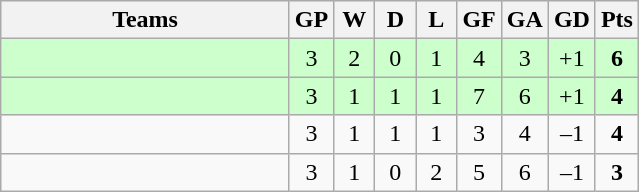<table class="wikitable">
<tr style="text-align:center; background:#efefef;">
<th width=185>Teams</th>
<th width=20>GP</th>
<th width=20>W</th>
<th width=20>D</th>
<th width=20>L</th>
<th width=20>GF</th>
<th width=20>GA</th>
<th width=20>GD</th>
<th width=20>Pts</th>
</tr>
<tr style="text-align:center; background:#cfc;">
<td style="text-align:left;"></td>
<td>3</td>
<td>2</td>
<td>0</td>
<td>1</td>
<td>4</td>
<td>3</td>
<td>+1</td>
<td><strong>6</strong></td>
</tr>
<tr style="text-align:center; background:#cfc;">
<td style="text-align:left;"></td>
<td>3</td>
<td>1</td>
<td>1</td>
<td>1</td>
<td>7</td>
<td>6</td>
<td>+1</td>
<td><strong>4</strong></td>
</tr>
<tr align=center>
<td style="text-align:left;"></td>
<td>3</td>
<td>1</td>
<td>1</td>
<td>1</td>
<td>3</td>
<td>4</td>
<td>–1</td>
<td><strong>4</strong></td>
</tr>
<tr align=center>
<td style="text-align:left;"></td>
<td>3</td>
<td>1</td>
<td>0</td>
<td>2</td>
<td>5</td>
<td>6</td>
<td>–1</td>
<td><strong>3</strong></td>
</tr>
</table>
